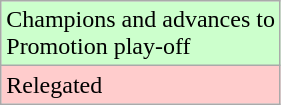<table class="wikitable">
<tr style="width:10px; background:#cfc;">
<td>Champions and advances to<br>Promotion play-off</td>
</tr>
<tr style="width:10px; background:#fcc;">
<td>Relegated</td>
</tr>
</table>
